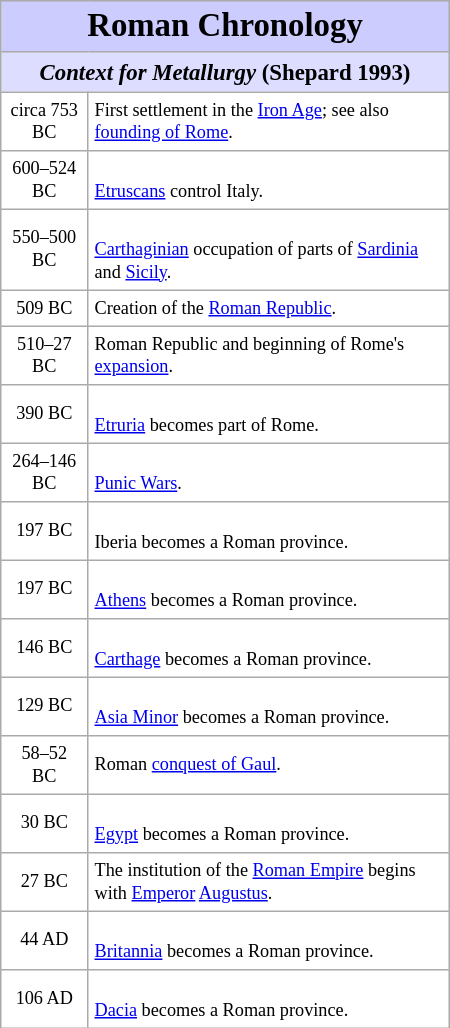<table border=1 align=right cellpadding=4 cellspacing=0 width=300 style="margin: 0.5em 0 1em 1em; background: #ffffff; border: 1px #aaaaaa solid; border-collapse: collapse; font-size: 95%;">
<tr>
<th style="background:#ccf;" colspan=2 align=center><big><big> Roman Chronology</big></big></th>
</tr>
<tr>
<th style="background:#ddf;" colspan=2 align=center><em>Context for Metallurgy</em> (Shepard 1993)</th>
</tr>
<tr>
<td style="font-size: 80%;" align=center>circa 753 BC</td>
<td style="font-size: 80%;">First settlement in the <a href='#'>Iron Age</a>; see also <a href='#'>founding of Rome</a>.</td>
</tr>
<tr>
<td style="font-size: 80%;" align=center>600–524 BC</td>
<td style="font-size: 80%;"><br><a href='#'>Etruscans</a> control Italy.</td>
</tr>
<tr>
<td style="font-size: 80%;" align=center>550–500 BC</td>
<td style="font-size: 80%;"><br><a href='#'>Carthaginian</a> occupation of parts of <a href='#'>Sardinia</a> and <a href='#'>Sicily</a>.</td>
</tr>
<tr>
<td style="font-size: 80%;" align=center>509 BC</td>
<td style="font-size: 80%;">Creation of the <a href='#'>Roman Republic</a>.</td>
</tr>
<tr>
<td style="font-size: 80%;" align=center>510–27 BC</td>
<td style="font-size: 80%;">Roman Republic and beginning of Rome's <a href='#'>expansion</a>.</td>
</tr>
<tr>
<td style="font-size: 80%;" align=center>390 BC</td>
<td style="font-size: 80%;"><br><a href='#'>Etruria</a> becomes part of Rome.</td>
</tr>
<tr>
<td style="font-size: 80%;" align=center>264–146 BC</td>
<td style="font-size: 80%;"><br><a href='#'>Punic Wars</a>.</td>
</tr>
<tr>
<td style="font-size: 80%;" align=center>197 BC</td>
<td style="font-size: 80%;"><br>Iberia becomes a Roman province.</td>
</tr>
<tr>
<td style="font-size: 80%;" align=center>197 BC</td>
<td style="font-size: 80%;"><br><a href='#'>Athens</a> becomes a Roman province.</td>
</tr>
<tr>
<td style="font-size: 80%;" align=center>146 BC</td>
<td style="font-size: 80%;"><br><a href='#'>Carthage</a> becomes a Roman province.</td>
</tr>
<tr>
<td style="font-size: 80%;" align=center>129 BC</td>
<td style="font-size: 80%;"><br><a href='#'>Asia Minor</a> becomes a Roman province.</td>
</tr>
<tr>
<td style="font-size: 80%;" align=center>58–52 BC</td>
<td style="font-size: 80%;">Roman <a href='#'>conquest of Gaul</a>.</td>
</tr>
<tr>
<td style="font-size: 80%;" align=center>30 BC</td>
<td style="font-size: 80%;"><br><a href='#'>Egypt</a> becomes a Roman province.</td>
</tr>
<tr>
<td style="font-size: 80%;" align="center">27 BC</td>
<td style="font-size: 80%;">The institution of the <a href='#'>Roman Empire</a> begins with <a href='#'>Emperor</a> <a href='#'>Augustus</a>.</td>
</tr>
<tr>
<td style="font-size: 80%;" align="center">44 AD</td>
<td style="font-size: 80%;"><br><a href='#'>Britannia</a> becomes a Roman province.</td>
</tr>
<tr>
<td style="font-size: 80%;" align="center">106 AD</td>
<td style="font-size: 80%;"><br><a href='#'>Dacia</a> becomes a Roman province.</td>
</tr>
</table>
